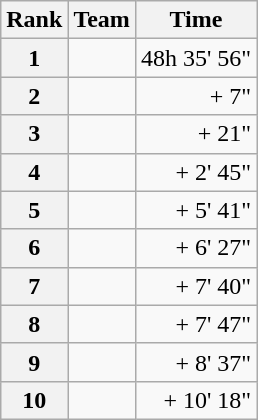<table class="wikitable">
<tr>
<th scope="col">Rank</th>
<th scope="col">Team</th>
<th scope="col">Time</th>
</tr>
<tr>
<th scope="row">1</th>
<td></td>
<td align="right">48h 35' 56"</td>
</tr>
<tr>
<th scope="row">2</th>
<td></td>
<td align="right">+ 7"</td>
</tr>
<tr>
<th scope="row">3</th>
<td></td>
<td align="right">+ 21"</td>
</tr>
<tr>
<th scope="row">4</th>
<td></td>
<td align="right">+ 2' 45"</td>
</tr>
<tr>
<th scope="row">5</th>
<td></td>
<td align="right">+ 5' 41"</td>
</tr>
<tr>
<th scope="row">6</th>
<td></td>
<td align="right">+ 6' 27"</td>
</tr>
<tr>
<th scope="row">7</th>
<td></td>
<td align="right">+ 7' 40"</td>
</tr>
<tr>
<th scope="row">8</th>
<td></td>
<td align="right">+ 7' 47"</td>
</tr>
<tr>
<th scope="row">9</th>
<td></td>
<td align="right">+ 8' 37"</td>
</tr>
<tr>
<th scope="row">10</th>
<td></td>
<td align="right">+ 10' 18"</td>
</tr>
</table>
